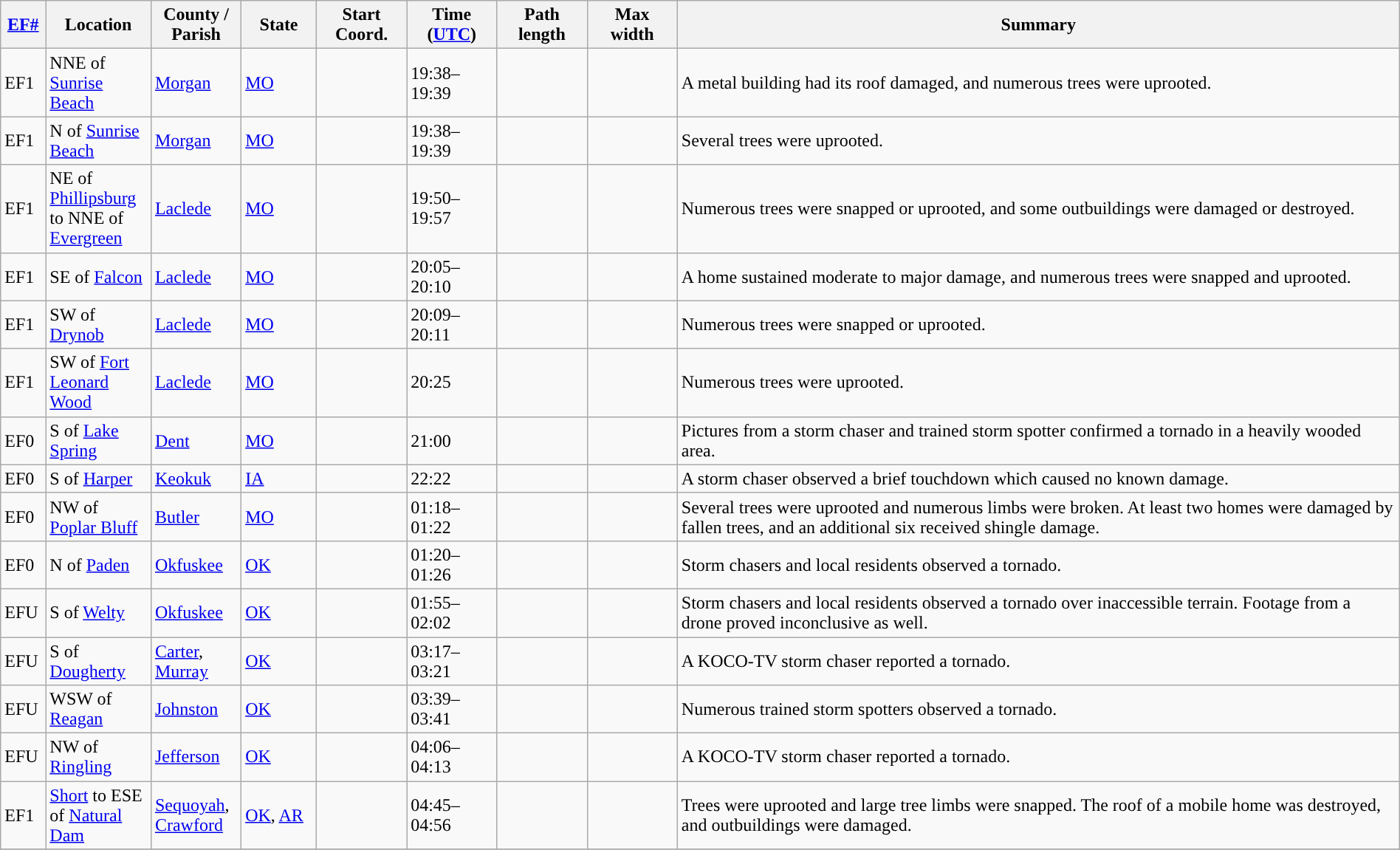<table class="wikitable sortable" style="width:100%;">
<tr>
<th scope="col"  style="width:3%; text-align:center;"><a href='#'>EF#</a></th>
<th scope="col"  style="width:7%; text-align:center;" class="unsortable">Location</th>
<th scope="col"  style="width:6%; text-align:center;" class="unsortable">County / Parish</th>
<th scope="col"  style="width:5%; text-align:center;">State</th>
<th scope="col"  style="width:6%; text-align:center;">Start Coord.</th>
<th scope="col"  style="width:6%; text-align:center;">Time (<a href='#'>UTC</a>)</th>
<th scope="col"  style="width:6%; text-align:center;">Path length</th>
<th scope="col"  style="width:6%; text-align:center;">Max width</th>
<th scope="col" class="unsortable" style="width:48%; text-align:center;">Summary</th>
</tr>
<tr>
<td>EF1</td>
<td>NNE of <a href='#'>Sunrise Beach</a></td>
<td><a href='#'>Morgan</a></td>
<td><a href='#'>MO</a></td>
<td></td>
<td>19:38–19:39</td>
<td></td>
<td></td>
<td>A metal building had its roof damaged, and numerous trees were uprooted.</td>
</tr>
<tr>
<td>EF1</td>
<td>N of <a href='#'>Sunrise Beach</a></td>
<td><a href='#'>Morgan</a></td>
<td><a href='#'>MO</a></td>
<td></td>
<td>19:38–19:39</td>
<td></td>
<td></td>
<td>Several trees were uprooted.</td>
</tr>
<tr>
<td>EF1</td>
<td>NE of <a href='#'>Phillipsburg</a> to NNE of <a href='#'>Evergreen</a></td>
<td><a href='#'>Laclede</a></td>
<td><a href='#'>MO</a></td>
<td></td>
<td>19:50–19:57</td>
<td></td>
<td></td>
<td>Numerous trees were snapped or uprooted, and some outbuildings were damaged or destroyed.</td>
</tr>
<tr>
<td>EF1</td>
<td>SE of <a href='#'>Falcon</a></td>
<td><a href='#'>Laclede</a></td>
<td><a href='#'>MO</a></td>
<td></td>
<td>20:05–20:10</td>
<td></td>
<td></td>
<td>A home sustained moderate to major damage, and numerous trees were snapped and uprooted.</td>
</tr>
<tr>
<td>EF1</td>
<td>SW of <a href='#'>Drynob</a></td>
<td><a href='#'>Laclede</a></td>
<td><a href='#'>MO</a></td>
<td></td>
<td>20:09–20:11</td>
<td></td>
<td></td>
<td>Numerous trees were snapped or uprooted.</td>
</tr>
<tr>
<td>EF1</td>
<td>SW of <a href='#'>Fort Leonard Wood</a></td>
<td><a href='#'>Laclede</a></td>
<td><a href='#'>MO</a></td>
<td></td>
<td>20:25</td>
<td></td>
<td></td>
<td>Numerous trees were uprooted.</td>
</tr>
<tr>
<td>EF0</td>
<td>S of <a href='#'>Lake Spring</a></td>
<td><a href='#'>Dent</a></td>
<td><a href='#'>MO</a></td>
<td></td>
<td>21:00</td>
<td></td>
<td></td>
<td>Pictures from a storm chaser and trained storm spotter confirmed a tornado in a heavily wooded area.</td>
</tr>
<tr>
<td>EF0</td>
<td>S of <a href='#'>Harper</a></td>
<td><a href='#'>Keokuk</a></td>
<td><a href='#'>IA</a></td>
<td></td>
<td>22:22</td>
<td></td>
<td></td>
<td>A storm chaser observed a brief touchdown which caused no known damage.</td>
</tr>
<tr>
<td>EF0</td>
<td>NW of <a href='#'>Poplar Bluff</a></td>
<td><a href='#'>Butler</a></td>
<td><a href='#'>MO</a></td>
<td></td>
<td>01:18–01:22</td>
<td></td>
<td></td>
<td>Several trees were uprooted and numerous limbs were broken. At least two homes were damaged by fallen trees, and an additional six received shingle damage.</td>
</tr>
<tr>
<td>EF0</td>
<td>N of <a href='#'>Paden</a></td>
<td><a href='#'>Okfuskee</a></td>
<td><a href='#'>OK</a></td>
<td></td>
<td>01:20–01:26</td>
<td></td>
<td></td>
<td>Storm chasers and local residents observed a tornado.</td>
</tr>
<tr>
<td>EFU</td>
<td>S of <a href='#'>Welty</a></td>
<td><a href='#'>Okfuskee</a></td>
<td><a href='#'>OK</a></td>
<td></td>
<td>01:55–02:02</td>
<td></td>
<td></td>
<td>Storm chasers and local residents observed a tornado over inaccessible terrain. Footage from a drone proved inconclusive as well.</td>
</tr>
<tr>
<td>EFU</td>
<td>S of <a href='#'>Dougherty</a></td>
<td><a href='#'>Carter</a>, <a href='#'>Murray</a></td>
<td><a href='#'>OK</a></td>
<td></td>
<td>03:17–03:21</td>
<td></td>
<td></td>
<td>A KOCO-TV storm chaser reported a tornado.</td>
</tr>
<tr>
<td>EFU</td>
<td>WSW of <a href='#'>Reagan</a></td>
<td><a href='#'>Johnston</a></td>
<td><a href='#'>OK</a></td>
<td></td>
<td>03:39–03:41</td>
<td></td>
<td></td>
<td>Numerous trained storm spotters observed a tornado.</td>
</tr>
<tr>
<td>EFU</td>
<td>NW of <a href='#'>Ringling</a></td>
<td><a href='#'>Jefferson</a></td>
<td><a href='#'>OK</a></td>
<td></td>
<td>04:06–04:13</td>
<td></td>
<td></td>
<td>A KOCO-TV storm chaser reported a tornado.</td>
</tr>
<tr>
<td>EF1</td>
<td><a href='#'>Short</a> to ESE of <a href='#'>Natural Dam</a></td>
<td><a href='#'>Sequoyah</a>, <a href='#'>Crawford</a></td>
<td><a href='#'>OK</a>, <a href='#'>AR</a></td>
<td></td>
<td>04:45–04:56</td>
<td></td>
<td></td>
<td>Trees were uprooted and large tree limbs were snapped. The roof of a mobile home was destroyed, and outbuildings were damaged.</td>
</tr>
<tr>
</tr>
</table>
